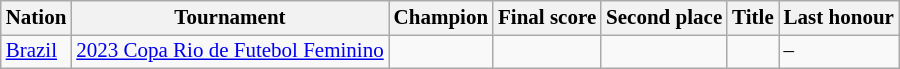<table class=wikitable style="font-size:14px">
<tr>
<th>Nation</th>
<th>Tournament</th>
<th>Champion</th>
<th>Final score</th>
<th>Second place</th>
<th data-sort-type="number">Title</th>
<th>Last honour</th>
</tr>
<tr>
<td rowspan=> <a href='#'>Brazil</a></td>
<td><a href='#'>2023 Copa Rio de Futebol Feminino</a></td>
<td></td>
<td></td>
<td></td>
<td></td>
<td>–</td>
</tr>
</table>
